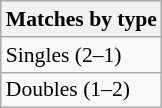<table class="wikitable" style=font-size:90%>
<tr>
<th>Matches by type</th>
</tr>
<tr>
<td>Singles (2–1)</td>
</tr>
<tr>
<td>Doubles (1–2)</td>
</tr>
</table>
